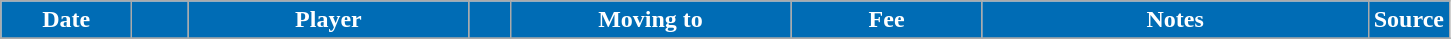<table class="wikitable sortable">
<tr>
<th style="width:80px; background:#006cb5; color: white;">Date</th>
<th style="width:30px; background:#006cb5; color: white;"></th>
<th style="width:180px; background:#006cb5; color: white;">Player</th>
<th style="width:20px; background:#006cb5; color: white;"></th>
<th style="width:180px; background:#006cb5; color: white;">Moving to</th>
<th style="width:120px; background:#006cb5; color: white;" class="unsortable">Fee</th>
<th style="width:250px; background:#006cb5; color: white;" class="unsortable">Notes</th>
<th style="width:20px; background:#006cb5; color: white;">Source</th>
</tr>
<tr>
</tr>
</table>
